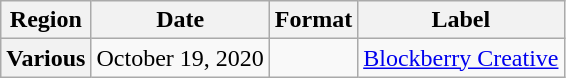<table class="wikitable plainrowheaders">
<tr>
<th>Region</th>
<th>Date</th>
<th>Format</th>
<th>Label</th>
</tr>
<tr>
<th scope="row">Various</th>
<td rowspan=2>October 19, 2020</td>
<td rowspan=2></td>
<td rowspan="1"><a href='#'>Blockberry Creative</a></td>
</tr>
</table>
